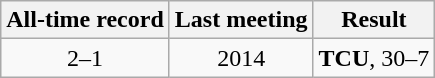<table class="wikitable">
<tr style="text-align:center;">
<th>All-time record</th>
<th>Last meeting</th>
<th>Result</th>
</tr>
<tr style="text-align:center;">
<td>2–1</td>
<td>2014</td>
<td><strong>TCU</strong>, 30–7</td>
</tr>
</table>
